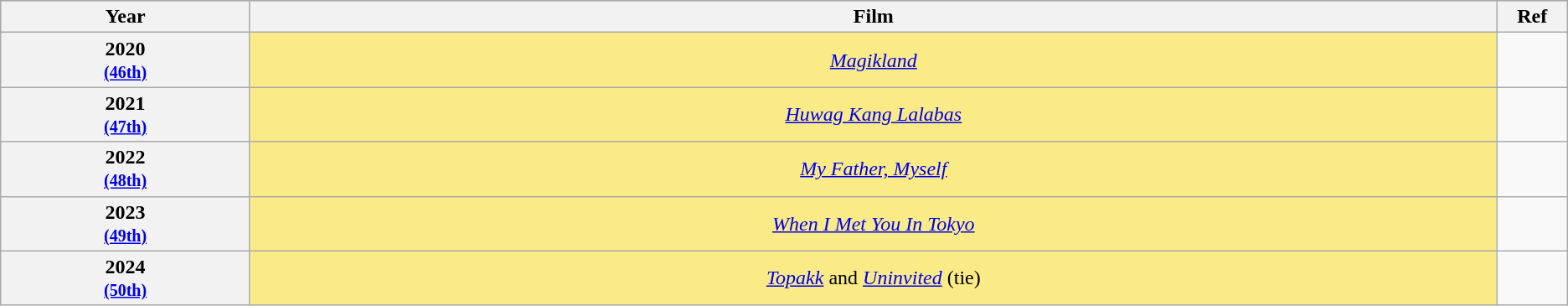<table class="wikitable" style="text-align:center;">
<tr style="background:#bebebe;">
<th scope="col" style="width:8%;">Year</th>
<th scope="col" style="width:40%;">Film</th>
<th scope="col" style="width:2%;">Ref</th>
</tr>
<tr>
<th scope="row" style="text-align:center">2020 <br><small><a href='#'>(46th)</a> </small></th>
<td style="background:#FAEB86"><em><a href='#'>Magikland</a></em></td>
<td></td>
</tr>
<tr>
<th scope="row" style="text-align:center">2021 <br><small><a href='#'>(47th)</a> </small></th>
<td style="background:#FAEB86"><em><a href='#'>Huwag Kang Lalabas</a></em></td>
<td></td>
</tr>
<tr>
<th scope="row" style="text-align:center">2022 <br><small><a href='#'>(48th)</a> </small></th>
<td style="background:#FAEB86"><em><a href='#'>My Father, Myself</a></em></td>
<td></td>
</tr>
<tr>
<th scope="row" style="text-align:center">2023 <br><small><a href='#'>(49th)</a> </small></th>
<td style="background:#FAEB86"><em><a href='#'>When I Met You In Tokyo</a></em></td>
<td></td>
</tr>
<tr>
<th scope="row" style="text-align:center">2024 <br><small><a href='#'>(50th)</a> </small></th>
<td style="background:#FAEB86"><em><a href='#'>Topakk</a> </em>and <em><a href='#'>Uninvited</a></em> (tie)</td>
<td></td>
</tr>
</table>
